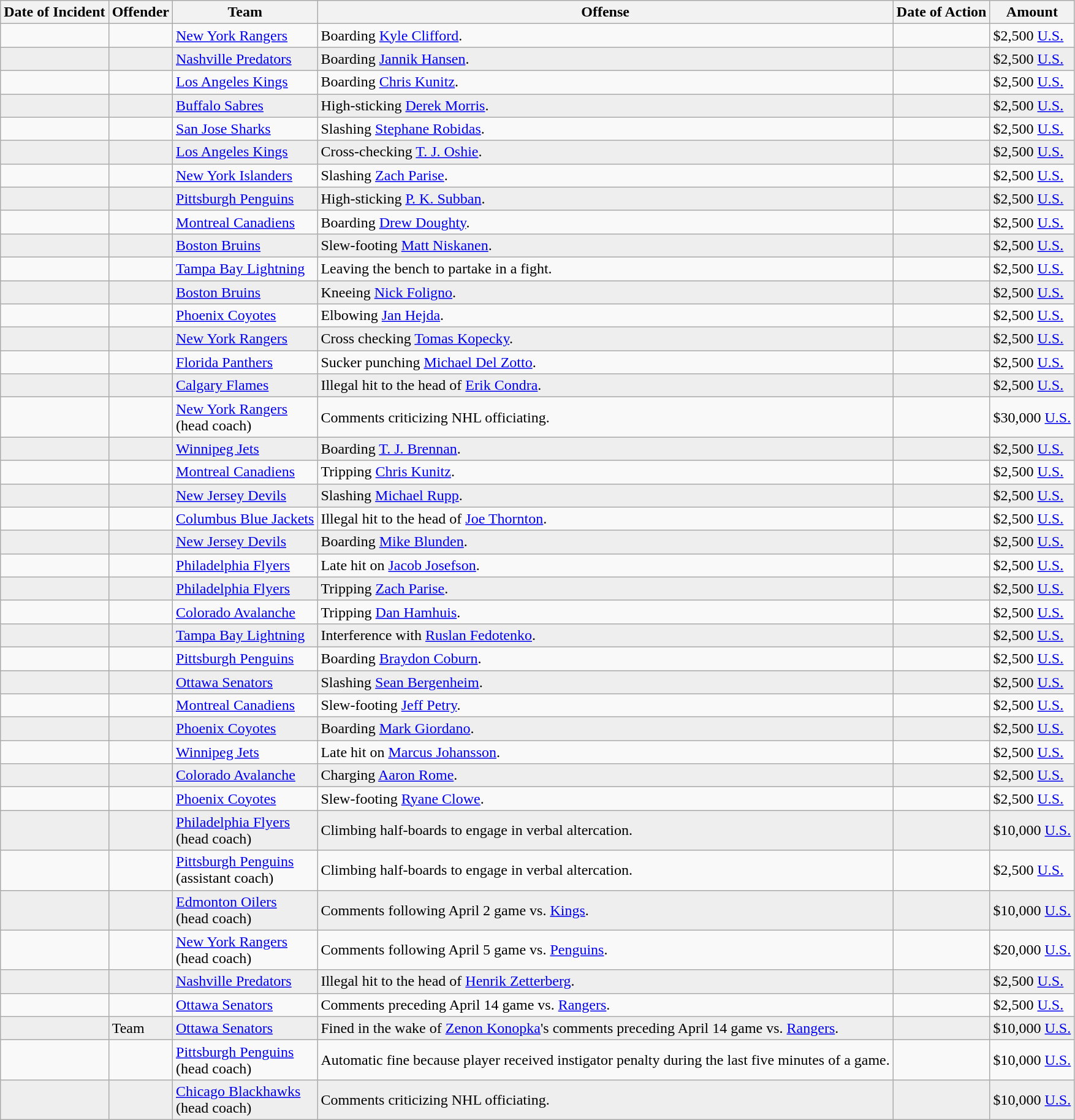<table class="wikitable sortable">
<tr>
<th>Date of Incident</th>
<th>Offender</th>
<th>Team</th>
<th>Offense</th>
<th>Date of Action</th>
<th>Amount</th>
</tr>
<tr>
<td></td>
<td></td>
<td><a href='#'>New York Rangers</a></td>
<td>Boarding <a href='#'>Kyle Clifford</a>.</td>
<td></td>
<td>$2,500 <a href='#'>U.S.</a></td>
</tr>
<tr bgcolor="#eeeeee">
<td></td>
<td></td>
<td><a href='#'>Nashville Predators</a></td>
<td>Boarding <a href='#'>Jannik Hansen</a>.</td>
<td></td>
<td>$2,500 <a href='#'>U.S.</a></td>
</tr>
<tr bgcolor=>
<td></td>
<td></td>
<td><a href='#'>Los Angeles Kings</a></td>
<td>Boarding <a href='#'>Chris Kunitz</a>.</td>
<td></td>
<td>$2,500 <a href='#'>U.S.</a></td>
</tr>
<tr bgcolor="#eeeeee">
<td></td>
<td></td>
<td><a href='#'>Buffalo Sabres</a></td>
<td>High-sticking <a href='#'>Derek Morris</a>.</td>
<td></td>
<td>$2,500 <a href='#'>U.S.</a></td>
</tr>
<tr>
<td></td>
<td></td>
<td><a href='#'>San Jose Sharks</a></td>
<td>Slashing <a href='#'>Stephane Robidas</a>.</td>
<td></td>
<td>$2,500 <a href='#'>U.S.</a></td>
</tr>
<tr bgcolor="#eeeeee">
<td></td>
<td></td>
<td><a href='#'>Los Angeles Kings</a></td>
<td>Cross-checking <a href='#'>T. J. Oshie</a>.</td>
<td></td>
<td>$2,500 <a href='#'>U.S.</a></td>
</tr>
<tr>
<td></td>
<td></td>
<td><a href='#'>New York Islanders</a></td>
<td>Slashing <a href='#'>Zach Parise</a>.</td>
<td></td>
<td>$2,500 <a href='#'>U.S.</a></td>
</tr>
<tr bgcolor="#eeeeee">
<td></td>
<td></td>
<td><a href='#'>Pittsburgh Penguins</a></td>
<td>High-sticking <a href='#'>P. K. Subban</a>.</td>
<td></td>
<td>$2,500 <a href='#'>U.S.</a></td>
</tr>
<tr>
<td></td>
<td></td>
<td><a href='#'>Montreal Canadiens</a></td>
<td>Boarding <a href='#'>Drew Doughty</a>.</td>
<td></td>
<td>$2,500 <a href='#'>U.S.</a></td>
</tr>
<tr bgcolor="#eeeeee">
<td></td>
<td></td>
<td><a href='#'>Boston Bruins</a></td>
<td>Slew-footing <a href='#'>Matt Niskanen</a>.</td>
<td></td>
<td>$2,500 <a href='#'>U.S.</a></td>
</tr>
<tr>
<td></td>
<td></td>
<td><a href='#'>Tampa Bay Lightning</a></td>
<td>Leaving the bench to partake in a fight.</td>
<td></td>
<td>$2,500 <a href='#'>U.S.</a></td>
</tr>
<tr bgcolor="#eeeeee">
<td></td>
<td></td>
<td><a href='#'>Boston Bruins</a></td>
<td>Kneeing <a href='#'>Nick Foligno</a>.</td>
<td></td>
<td>$2,500 <a href='#'>U.S.</a></td>
</tr>
<tr>
<td></td>
<td></td>
<td><a href='#'>Phoenix Coyotes</a></td>
<td>Elbowing <a href='#'>Jan Hejda</a>.</td>
<td></td>
<td>$2,500 <a href='#'>U.S.</a></td>
</tr>
<tr bgcolor="#eeeeee">
<td></td>
<td></td>
<td><a href='#'>New York Rangers</a></td>
<td>Cross checking <a href='#'>Tomas Kopecky</a>.</td>
<td></td>
<td>$2,500 <a href='#'>U.S.</a></td>
</tr>
<tr>
<td></td>
<td></td>
<td><a href='#'>Florida Panthers</a></td>
<td>Sucker punching <a href='#'>Michael Del Zotto</a>.</td>
<td></td>
<td>$2,500 <a href='#'>U.S.</a></td>
</tr>
<tr bgcolor="#eeeeee">
<td></td>
<td></td>
<td><a href='#'>Calgary Flames</a></td>
<td>Illegal hit to the head of <a href='#'>Erik Condra</a>.</td>
<td></td>
<td>$2,500 <a href='#'>U.S.</a></td>
</tr>
<tr>
<td></td>
<td></td>
<td><a href='#'>New York Rangers</a> <br> (head coach)</td>
<td>Comments criticizing NHL officiating.</td>
<td></td>
<td>$30,000 <a href='#'>U.S.</a></td>
</tr>
<tr bgcolor="#eeeeee">
<td></td>
<td></td>
<td><a href='#'>Winnipeg Jets</a></td>
<td>Boarding <a href='#'>T. J. Brennan</a>.</td>
<td></td>
<td>$2,500 <a href='#'>U.S.</a></td>
</tr>
<tr>
<td></td>
<td></td>
<td><a href='#'>Montreal Canadiens</a></td>
<td>Tripping <a href='#'>Chris Kunitz</a>.</td>
<td></td>
<td>$2,500 <a href='#'>U.S.</a></td>
</tr>
<tr bgcolor="#eeeeee">
<td></td>
<td></td>
<td><a href='#'>New Jersey Devils</a></td>
<td>Slashing <a href='#'>Michael Rupp</a>.</td>
<td></td>
<td>$2,500 <a href='#'>U.S.</a></td>
</tr>
<tr>
<td></td>
<td></td>
<td><a href='#'>Columbus Blue Jackets</a></td>
<td>Illegal hit to the head of <a href='#'>Joe Thornton</a>.</td>
<td></td>
<td>$2,500 <a href='#'>U.S.</a></td>
</tr>
<tr bgcolor="#eeeeee">
<td></td>
<td></td>
<td><a href='#'>New Jersey Devils</a></td>
<td>Boarding <a href='#'>Mike Blunden</a>.</td>
<td></td>
<td>$2,500 <a href='#'>U.S.</a></td>
</tr>
<tr>
<td></td>
<td></td>
<td><a href='#'>Philadelphia Flyers</a></td>
<td>Late hit on <a href='#'>Jacob Josefson</a>.</td>
<td></td>
<td>$2,500 <a href='#'>U.S.</a></td>
</tr>
<tr bgcolor="#eeeeee">
<td></td>
<td></td>
<td><a href='#'>Philadelphia Flyers</a></td>
<td>Tripping <a href='#'>Zach Parise</a>.</td>
<td></td>
<td>$2,500 <a href='#'>U.S.</a></td>
</tr>
<tr>
<td></td>
<td></td>
<td><a href='#'>Colorado Avalanche</a></td>
<td>Tripping <a href='#'>Dan Hamhuis</a>.</td>
<td></td>
<td>$2,500 <a href='#'>U.S.</a></td>
</tr>
<tr bgcolor="#eeeeee">
<td></td>
<td></td>
<td><a href='#'>Tampa Bay Lightning</a></td>
<td>Interference with <a href='#'>Ruslan Fedotenko</a>.</td>
<td></td>
<td>$2,500 <a href='#'>U.S.</a></td>
</tr>
<tr>
<td></td>
<td></td>
<td><a href='#'>Pittsburgh Penguins</a></td>
<td>Boarding <a href='#'>Braydon Coburn</a>.</td>
<td></td>
<td>$2,500 <a href='#'>U.S.</a></td>
</tr>
<tr bgcolor="#eeeeee">
<td></td>
<td></td>
<td><a href='#'>Ottawa Senators</a></td>
<td>Slashing <a href='#'>Sean Bergenheim</a>.</td>
<td></td>
<td>$2,500 <a href='#'>U.S.</a></td>
</tr>
<tr>
<td></td>
<td></td>
<td><a href='#'>Montreal Canadiens</a></td>
<td>Slew-footing <a href='#'>Jeff Petry</a>.</td>
<td></td>
<td>$2,500 <a href='#'>U.S.</a></td>
</tr>
<tr bgcolor="#eeeeee">
<td></td>
<td></td>
<td><a href='#'>Phoenix Coyotes</a></td>
<td>Boarding <a href='#'>Mark Giordano</a>.</td>
<td></td>
<td>$2,500 <a href='#'>U.S.</a></td>
</tr>
<tr>
<td></td>
<td></td>
<td><a href='#'>Winnipeg Jets</a></td>
<td>Late hit on <a href='#'>Marcus Johansson</a>.</td>
<td></td>
<td>$2,500 <a href='#'>U.S.</a></td>
</tr>
<tr bgcolor="#eeeeee">
<td></td>
<td></td>
<td><a href='#'>Colorado Avalanche</a></td>
<td>Charging <a href='#'>Aaron Rome</a>.</td>
<td></td>
<td>$2,500 <a href='#'>U.S.</a></td>
</tr>
<tr>
<td></td>
<td></td>
<td><a href='#'>Phoenix Coyotes</a></td>
<td>Slew-footing <a href='#'>Ryane Clowe</a>.</td>
<td></td>
<td>$2,500 <a href='#'>U.S.</a></td>
</tr>
<tr bgcolor="#eeeeee">
<td></td>
<td></td>
<td><a href='#'>Philadelphia Flyers</a> <br> (head coach)</td>
<td>Climbing half-boards to engage in verbal altercation.</td>
<td></td>
<td>$10,000 <a href='#'>U.S.</a></td>
</tr>
<tr>
<td></td>
<td></td>
<td><a href='#'>Pittsburgh Penguins</a> <br> (assistant coach)</td>
<td>Climbing half-boards to engage in verbal altercation.</td>
<td></td>
<td>$2,500 <a href='#'>U.S.</a></td>
</tr>
<tr bgcolor="#eeeeee">
<td></td>
<td></td>
<td><a href='#'>Edmonton Oilers</a> <br> (head coach)</td>
<td>Comments following April 2 game vs. <a href='#'>Kings</a>.</td>
<td></td>
<td>$10,000 <a href='#'>U.S.</a></td>
</tr>
<tr>
<td></td>
<td></td>
<td><a href='#'>New York Rangers</a> <br> (head coach)</td>
<td>Comments following April 5 game vs. <a href='#'>Penguins</a>.</td>
<td></td>
<td>$20,000 <a href='#'>U.S.</a></td>
</tr>
<tr bgcolor="#eeeeee">
<td></td>
<td></td>
<td><a href='#'>Nashville Predators</a></td>
<td>Illegal hit to the head of <a href='#'>Henrik Zetterberg</a>.</td>
<td></td>
<td>$2,500 <a href='#'>U.S.</a></td>
</tr>
<tr>
<td></td>
<td></td>
<td><a href='#'>Ottawa Senators</a></td>
<td>Comments preceding April 14 game vs. <a href='#'>Rangers</a>.</td>
<td></td>
<td>$2,500 <a href='#'>U.S.</a></td>
</tr>
<tr bgcolor="#eeeeee">
<td></td>
<td>Team</td>
<td><a href='#'>Ottawa Senators</a></td>
<td>Fined in the wake of <a href='#'>Zenon Konopka</a>'s comments preceding April 14 game vs. <a href='#'>Rangers</a>.</td>
<td></td>
<td>$10,000 <a href='#'>U.S.</a></td>
</tr>
<tr>
<td></td>
<td></td>
<td><a href='#'>Pittsburgh Penguins</a> <br> (head coach)</td>
<td>Automatic fine because player received instigator penalty during the last five minutes of a game.</td>
<td></td>
<td>$10,000 <a href='#'>U.S.</a></td>
</tr>
<tr bgcolor="#eeeeee">
<td></td>
<td></td>
<td><a href='#'>Chicago Blackhawks</a> <br> (head coach)</td>
<td>Comments criticizing NHL officiating.</td>
<td></td>
<td>$10,000 <a href='#'>U.S.</a></td>
</tr>
</table>
